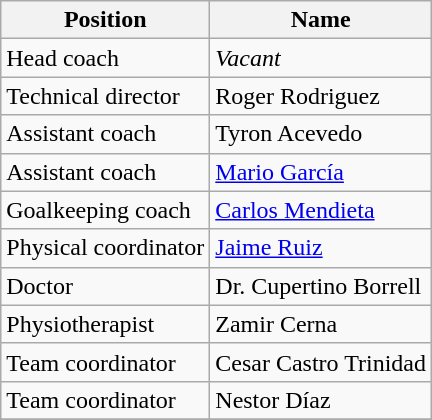<table class="wikitable">
<tr>
<th>Position</th>
<th>Name</th>
</tr>
<tr>
<td>Head coach</td>
<td> <em>Vacant</em></td>
</tr>
<tr>
<td>Technical director</td>
<td> Roger Rodriguez</td>
</tr>
<tr>
<td>Assistant coach</td>
<td> Tyron Acevedo</td>
</tr>
<tr>
<td>Assistant coach</td>
<td> <a href='#'>Mario García</a></td>
</tr>
<tr>
<td>Goalkeeping coach</td>
<td> <a href='#'>Carlos Mendieta</a></td>
</tr>
<tr>
<td>Physical coordinator</td>
<td> <a href='#'>Jaime Ruiz</a></td>
</tr>
<tr>
<td>Doctor</td>
<td> Dr. Cupertino Borrell</td>
</tr>
<tr>
<td>Physiotherapist</td>
<td> Zamir Cerna</td>
</tr>
<tr>
<td>Team coordinator</td>
<td> Cesar Castro Trinidad</td>
</tr>
<tr>
<td>Team coordinator</td>
<td> Nestor Díaz</td>
</tr>
<tr>
</tr>
</table>
